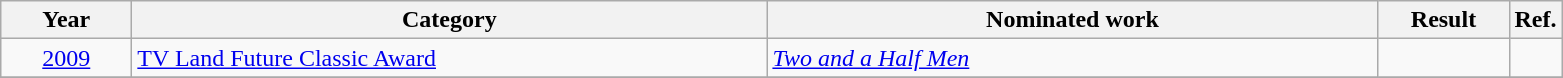<table class=wikitable>
<tr>
<th scope="col" style="width:5em;">Year</th>
<th scope="col" style="width:26em;">Category</th>
<th scope="col" style="width:25em;">Nominated work</th>
<th scope="col" style="width:5em;">Result</th>
<th>Ref.</th>
</tr>
<tr>
<td style="text-align:center;"><a href='#'>2009</a></td>
<td><a href='#'>TV Land Future Classic Award</a></td>
<td><em><a href='#'>Two and a Half Men</a></em></td>
<td></td>
<td></td>
</tr>
<tr>
</tr>
</table>
